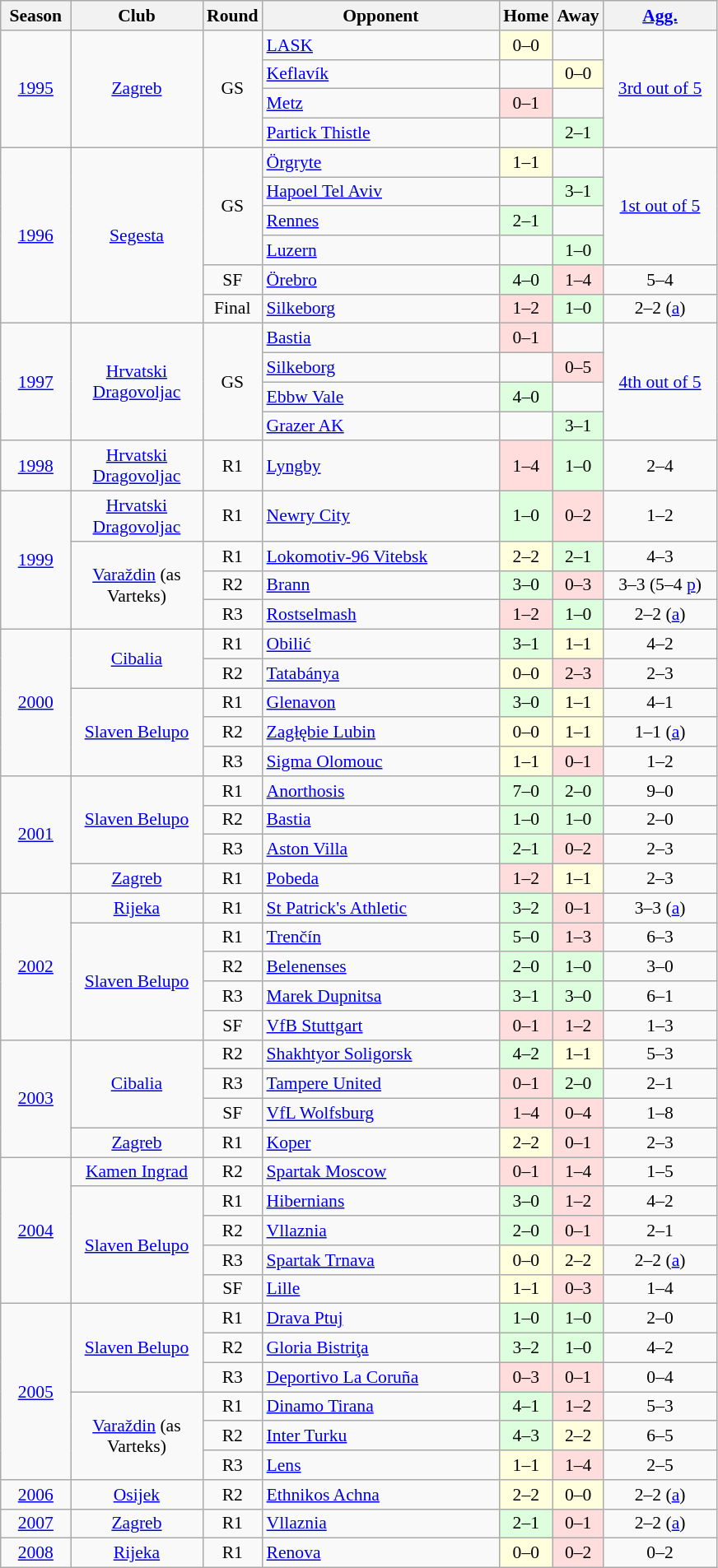<table class="wikitable" style="font-size:90%; text-align: center">
<tr>
<th width="50">Season</th>
<th width="100">Club</th>
<th width="30">Round</th>
<th width="185">Opponent</th>
<th width="30">Home</th>
<th width="30">Away</th>
<th width="85"><a href='#'>Agg.</a></th>
</tr>
<tr>
<td rowspan=4><a href='#'>1995</a></td>
<td rowspan=4><a href='#'>Zagreb</a></td>
<td rowspan=4>GS</td>
<td align="left"> <a href='#'>LASK</a></td>
<td bgcolor="#ffffdd">0–0</td>
<td></td>
<td rowspan=4><a href='#'>3rd out of 5</a></td>
</tr>
<tr>
<td align="left"> <a href='#'>Keflavík</a></td>
<td></td>
<td bgcolor="#ffffdd">0–0</td>
</tr>
<tr>
<td align="left"> <a href='#'>Metz</a></td>
<td bgcolor="#ffdddd">0–1</td>
<td></td>
</tr>
<tr>
<td align="left"> <a href='#'>Partick Thistle</a></td>
<td></td>
<td bgcolor="#ddffdd">2–1</td>
</tr>
<tr>
<td rowspan=6><a href='#'>1996</a></td>
<td rowspan=6><a href='#'>Segesta</a></td>
<td rowspan=4>GS</td>
<td align="left"> <a href='#'>Örgryte</a></td>
<td bgcolor="#ffffdd">1–1</td>
<td></td>
<td rowspan=4><a href='#'>1st out of 5</a></td>
</tr>
<tr>
<td align="left"> <a href='#'>Hapoel Tel Aviv</a></td>
<td></td>
<td bgcolor="#ddffdd">3–1</td>
</tr>
<tr>
<td align="left"> <a href='#'>Rennes</a></td>
<td bgcolor="#ddffdd">2–1</td>
<td></td>
</tr>
<tr>
<td align="left"> <a href='#'>Luzern</a></td>
<td></td>
<td bgcolor="#ddffdd">1–0</td>
</tr>
<tr>
<td>SF</td>
<td align="left"> <a href='#'>Örebro</a></td>
<td bgcolor="#ddffdd">4–0</td>
<td bgcolor="#ffdddd">1–4</td>
<td>5–4</td>
</tr>
<tr>
<td>Final</td>
<td align="left"> <a href='#'>Silkeborg</a></td>
<td bgcolor="#ffdddd">1–2</td>
<td bgcolor="#ddffdd">1–0</td>
<td>2–2 (<a href='#'>a</a>)</td>
</tr>
<tr>
<td rowspan=4><a href='#'>1997</a></td>
<td rowspan=4><a href='#'>Hrvatski Dragovoljac</a></td>
<td rowspan=4>GS</td>
<td align="left"> <a href='#'>Bastia</a></td>
<td bgcolor="#ffdddd">0–1</td>
<td></td>
<td rowspan=4><a href='#'>4th out of 5</a></td>
</tr>
<tr>
<td align="left"> <a href='#'>Silkeborg</a></td>
<td></td>
<td bgcolor="#ffdddd">0–5</td>
</tr>
<tr>
<td align="left"> <a href='#'>Ebbw Vale</a></td>
<td bgcolor="#ddffdd">4–0</td>
<td></td>
</tr>
<tr>
<td align="left"> <a href='#'>Grazer AK</a></td>
<td></td>
<td bgcolor="#ddffdd">3–1</td>
</tr>
<tr>
<td><a href='#'>1998</a></td>
<td><a href='#'>Hrvatski Dragovoljac</a></td>
<td>R1</td>
<td align="left"> <a href='#'>Lyngby</a></td>
<td bgcolor="#ffdddd">1–4</td>
<td bgcolor="#ddffdd">1–0</td>
<td>2–4</td>
</tr>
<tr>
<td rowspan=4><a href='#'>1999</a></td>
<td><a href='#'>Hrvatski Dragovoljac</a></td>
<td>R1</td>
<td align="left"> <a href='#'>Newry City</a></td>
<td bgcolor="#ddffdd">1–0</td>
<td bgcolor="#ffdddd">0–2</td>
<td>1–2</td>
</tr>
<tr>
<td rowspan=3><a href='#'>Varaždin</a> (as Varteks)</td>
<td>R1</td>
<td align="left"> <a href='#'>Lokomotiv-96 Vitebsk</a></td>
<td bgcolor="#ffffdd">2–2</td>
<td bgcolor="#ddffdd">2–1</td>
<td>4–3</td>
</tr>
<tr>
<td>R2</td>
<td align="left"> <a href='#'>Brann</a></td>
<td bgcolor="#ddffdd">3–0</td>
<td bgcolor="#ffdddd">0–3</td>
<td>3–3 (5–4 <a href='#'>p</a>)</td>
</tr>
<tr>
<td>R3</td>
<td align="left"> <a href='#'>Rostselmash</a></td>
<td bgcolor="#ffdddd">1–2</td>
<td bgcolor="#ddffdd">1–0</td>
<td>2–2 (<a href='#'>a</a>)</td>
</tr>
<tr>
<td rowspan=5><a href='#'>2000</a></td>
<td rowspan=2><a href='#'>Cibalia</a></td>
<td>R1</td>
<td align="left"> <a href='#'>Obilić</a></td>
<td bgcolor="#ddffdd">3–1</td>
<td bgcolor="#ffffdd">1–1</td>
<td>4–2</td>
</tr>
<tr>
<td>R2</td>
<td align="left"> <a href='#'>Tatabánya</a></td>
<td bgcolor="#ffffdd">0–0</td>
<td bgcolor="#ffdddd">2–3</td>
<td>2–3</td>
</tr>
<tr>
<td rowspan=3><a href='#'>Slaven Belupo</a></td>
<td>R1</td>
<td align="left"> <a href='#'>Glenavon</a></td>
<td bgcolor="#ddffdd">3–0</td>
<td bgcolor="#ffffdd">1–1</td>
<td>4–1</td>
</tr>
<tr>
<td>R2</td>
<td align="left"> <a href='#'>Zagłębie Lubin</a></td>
<td bgcolor="#ffffdd">0–0</td>
<td bgcolor="#ffffdd">1–1</td>
<td>1–1 (<a href='#'>a</a>)</td>
</tr>
<tr>
<td>R3</td>
<td align="left"> <a href='#'>Sigma Olomouc</a></td>
<td bgcolor="#ffffdd">1–1</td>
<td bgcolor="#ffdddd">0–1</td>
<td>1–2</td>
</tr>
<tr>
<td rowspan=4><a href='#'>2001</a></td>
<td rowspan=3><a href='#'>Slaven Belupo</a></td>
<td>R1</td>
<td align="left"> <a href='#'>Anorthosis</a></td>
<td bgcolor="#ddffdd">7–0</td>
<td bgcolor="#ddffdd">2–0</td>
<td>9–0</td>
</tr>
<tr>
<td>R2</td>
<td align="left"> <a href='#'>Bastia</a></td>
<td bgcolor="#ddffdd">1–0</td>
<td bgcolor="#ddffdd">1–0</td>
<td>2–0</td>
</tr>
<tr>
<td>R3</td>
<td align="left"> <a href='#'>Aston Villa</a></td>
<td bgcolor="#ddffdd">2–1</td>
<td bgcolor="#ffdddd">0–2</td>
<td>2–3</td>
</tr>
<tr>
<td><a href='#'>Zagreb</a></td>
<td>R1</td>
<td align="left"> <a href='#'>Pobeda</a></td>
<td bgcolor="#ffdddd">1–2</td>
<td bgcolor="#ffffdd">1–1</td>
<td>2–3</td>
</tr>
<tr>
<td rowspan=5><a href='#'>2002</a></td>
<td><a href='#'>Rijeka</a></td>
<td>R1</td>
<td align="left"> <a href='#'>St Patrick's Athletic</a></td>
<td bgcolor="#ddffdd">3–2</td>
<td bgcolor="#ffdddd">0–1</td>
<td>3–3 (<a href='#'>a</a>)</td>
</tr>
<tr>
<td rowspan=4><a href='#'>Slaven Belupo</a></td>
<td>R1</td>
<td align="left"> <a href='#'>Trenčín</a></td>
<td bgcolor="#ddffdd">5–0</td>
<td bgcolor="#ffdddd">1–3</td>
<td>6–3</td>
</tr>
<tr>
<td>R2</td>
<td align="left"> <a href='#'>Belenenses</a></td>
<td bgcolor="#ddffdd">2–0</td>
<td bgcolor="#ddffdd">1–0</td>
<td>3–0</td>
</tr>
<tr>
<td>R3</td>
<td align="left"> <a href='#'>Marek Dupnitsa</a></td>
<td bgcolor="#ddffdd">3–1</td>
<td bgcolor="#ddffdd">3–0</td>
<td>6–1</td>
</tr>
<tr>
<td>SF</td>
<td align="left"> <a href='#'>VfB Stuttgart</a></td>
<td bgcolor="#ffdddd">0–1</td>
<td bgcolor="#ffdddd">1–2</td>
<td>1–3</td>
</tr>
<tr>
<td rowspan=4><a href='#'>2003</a></td>
<td rowspan=3><a href='#'>Cibalia</a></td>
<td>R2</td>
<td align="left"> <a href='#'>Shakhtyor Soligorsk</a></td>
<td bgcolor="#ddffdd">4–2</td>
<td bgcolor="#ffffdd">1–1</td>
<td>5–3</td>
</tr>
<tr>
<td>R3</td>
<td align="left"> <a href='#'>Tampere United</a></td>
<td bgcolor="#ffdddd">0–1</td>
<td bgcolor="#ddffdd">2–0</td>
<td>2–1</td>
</tr>
<tr>
<td>SF</td>
<td align="left"> <a href='#'>VfL Wolfsburg</a></td>
<td bgcolor="#ffdddd">1–4</td>
<td bgcolor="#ffdddd">0–4</td>
<td>1–8</td>
</tr>
<tr>
<td><a href='#'>Zagreb</a></td>
<td>R1</td>
<td align="left"> <a href='#'>Koper</a></td>
<td bgcolor="#ffffdd">2–2</td>
<td bgcolor="#ffdddd">0–1</td>
<td>2–3</td>
</tr>
<tr>
<td rowspan=5><a href='#'>2004</a></td>
<td><a href='#'>Kamen Ingrad</a></td>
<td>R2</td>
<td align="left"> <a href='#'>Spartak Moscow</a></td>
<td bgcolor="#ffdddd">0–1</td>
<td bgcolor="#ffdddd">1–4</td>
<td>1–5</td>
</tr>
<tr>
<td rowspan=4><a href='#'>Slaven Belupo</a></td>
<td>R1</td>
<td align="left"> <a href='#'>Hibernians</a></td>
<td bgcolor="#ddffdd">3–0</td>
<td bgcolor="#ffdddd">1–2</td>
<td>4–2</td>
</tr>
<tr>
<td>R2</td>
<td align="left"> <a href='#'>Vllaznia</a></td>
<td bgcolor="#ddffdd">2–0</td>
<td bgcolor="#ffdddd">0–1</td>
<td>2–1</td>
</tr>
<tr>
<td>R3</td>
<td align="left"> <a href='#'>Spartak Trnava</a></td>
<td bgcolor="#ffffdd">0–0</td>
<td bgcolor="#ffffdd">2–2</td>
<td>2–2 (<a href='#'>a</a>)</td>
</tr>
<tr>
<td>SF</td>
<td align="left"> <a href='#'>Lille</a></td>
<td bgcolor="#ffffdd">1–1</td>
<td bgcolor="#ffdddd">0–3</td>
<td>1–4</td>
</tr>
<tr>
<td rowspan=6><a href='#'>2005</a></td>
<td rowspan=3><a href='#'>Slaven Belupo</a></td>
<td>R1</td>
<td align="left"> <a href='#'>Drava Ptuj</a></td>
<td bgcolor="#ddffdd">1–0</td>
<td bgcolor="#ddffdd">1–0</td>
<td>2–0</td>
</tr>
<tr>
<td>R2</td>
<td align="left"> <a href='#'>Gloria Bistriţa</a></td>
<td bgcolor="#ddffdd">3–2</td>
<td bgcolor="#ddffdd">1–0</td>
<td>4–2</td>
</tr>
<tr>
<td>R3</td>
<td align="left"> <a href='#'>Deportivo La Coruña</a></td>
<td bgcolor="#ffdddd">0–3</td>
<td bgcolor="#ffdddd">0–1</td>
<td>0–4</td>
</tr>
<tr>
<td rowspan=3><a href='#'>Varaždin</a> (as Varteks)</td>
<td>R1</td>
<td align="left"> <a href='#'>Dinamo Tirana</a></td>
<td bgcolor="#ddffdd">4–1</td>
<td bgcolor="#ffdddd">1–2</td>
<td>5–3</td>
</tr>
<tr>
<td>R2</td>
<td align="left"> <a href='#'>Inter Turku</a></td>
<td bgcolor="#ddffdd">4–3</td>
<td bgcolor="#ffffdd">2–2</td>
<td>6–5</td>
</tr>
<tr>
<td>R3</td>
<td align="left"> <a href='#'>Lens</a></td>
<td bgcolor="#ffffdd">1–1</td>
<td bgcolor="#ffdddd">1–4</td>
<td>2–5</td>
</tr>
<tr>
<td><a href='#'>2006</a></td>
<td><a href='#'>Osijek</a></td>
<td>R2</td>
<td align="left"> <a href='#'>Ethnikos Achna</a></td>
<td bgcolor="#ffffdd">2–2</td>
<td bgcolor="#ffffdd">0–0</td>
<td>2–2 (<a href='#'>a</a>)</td>
</tr>
<tr>
<td><a href='#'>2007</a></td>
<td><a href='#'>Zagreb</a></td>
<td>R1</td>
<td align="left"> <a href='#'>Vllaznia</a></td>
<td bgcolor="#ddffdd">2–1</td>
<td bgcolor="#ffdddd">0–1</td>
<td>2–2 (<a href='#'>a</a>)</td>
</tr>
<tr>
<td><a href='#'>2008</a></td>
<td><a href='#'>Rijeka</a></td>
<td>R1</td>
<td align="left"> <a href='#'>Renova</a></td>
<td bgcolor="#ffffdd">0–0</td>
<td bgcolor="#ffdddd">0–2</td>
<td>0–2</td>
</tr>
</table>
